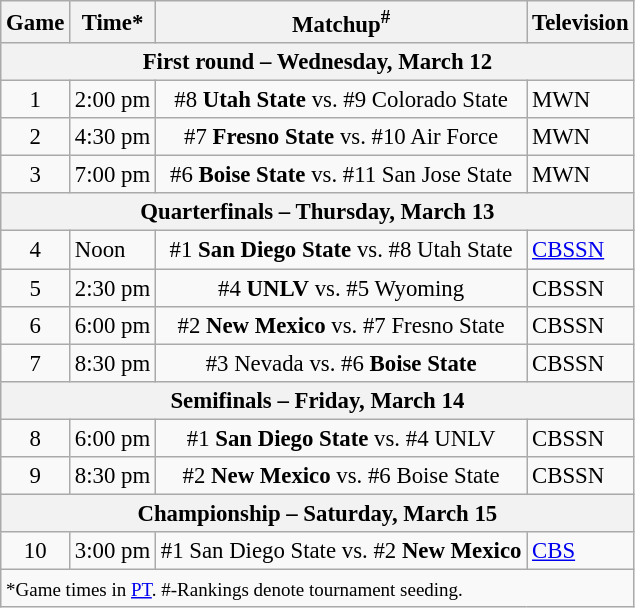<table class="wikitable" style="font-size: 95%">
<tr>
<th>Game</th>
<th>Time*</th>
<th>Matchup<sup>#</sup></th>
<th>Television</th>
</tr>
<tr>
<th colspan=4>First round – Wednesday, March 12</th>
</tr>
<tr>
<td align=center>1</td>
<td>2:00 pm</td>
<td align=center>#8 <strong>Utah State</strong> vs. #9 Colorado State</td>
<td>MWN</td>
</tr>
<tr>
<td align=center>2</td>
<td>4:30 pm</td>
<td align=center>#7 <strong>Fresno State</strong> vs. #10 Air Force</td>
<td>MWN</td>
</tr>
<tr>
<td align=center>3</td>
<td>7:00 pm</td>
<td align=center>#6 <strong>Boise State</strong> vs. #11 San Jose State</td>
<td>MWN</td>
</tr>
<tr>
<th colspan=4>Quarterfinals – Thursday, March 13</th>
</tr>
<tr>
<td align=center>4</td>
<td>Noon</td>
<td align=center>#1 <strong>San Diego State</strong> vs. #8 Utah State</td>
<td><a href='#'>CBSSN</a></td>
</tr>
<tr>
<td align=center>5</td>
<td>2:30 pm</td>
<td align=center>#4 <strong>UNLV</strong> vs. #5 Wyoming</td>
<td>CBSSN</td>
</tr>
<tr>
<td align=center>6</td>
<td>6:00 pm</td>
<td align=center>#2 <strong>New Mexico</strong> vs. #7 Fresno State</td>
<td>CBSSN</td>
</tr>
<tr>
<td align=center>7</td>
<td>8:30 pm</td>
<td align=center>#3 Nevada vs. #6 <strong>Boise State</strong></td>
<td>CBSSN</td>
</tr>
<tr>
<th colspan=4>Semifinals – Friday, March 14</th>
</tr>
<tr>
<td align=center>8</td>
<td>6:00 pm</td>
<td align=center>#1 <strong>San Diego State</strong> vs. #4 UNLV</td>
<td>CBSSN</td>
</tr>
<tr>
<td align=center>9</td>
<td>8:30 pm</td>
<td align=center>#2 <strong>New Mexico</strong> vs. #6 Boise State</td>
<td>CBSSN</td>
</tr>
<tr>
<th colspan=4>Championship – Saturday, March 15</th>
</tr>
<tr>
<td align=center>10</td>
<td>3:00 pm</td>
<td align=center>#1 San Diego State vs. #2 <strong>New Mexico</strong></td>
<td><a href='#'>CBS</a></td>
</tr>
<tr>
<td colspan=4><small>*Game times in <a href='#'>PT</a>. #-Rankings denote tournament seeding.</small></td>
</tr>
</table>
